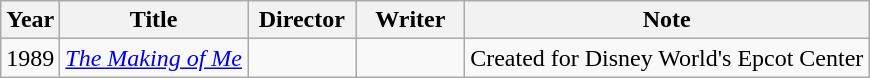<table class="wikitable">
<tr>
<th>Year</th>
<th>Title</th>
<th width=65>Director</th>
<th width=65>Writer</th>
<th>Note</th>
</tr>
<tr>
<td>1989</td>
<td><em><a href='#'>The Making of Me</a></em></td>
<td></td>
<td></td>
<td>Created for Disney World's Epcot Center</td>
</tr>
</table>
